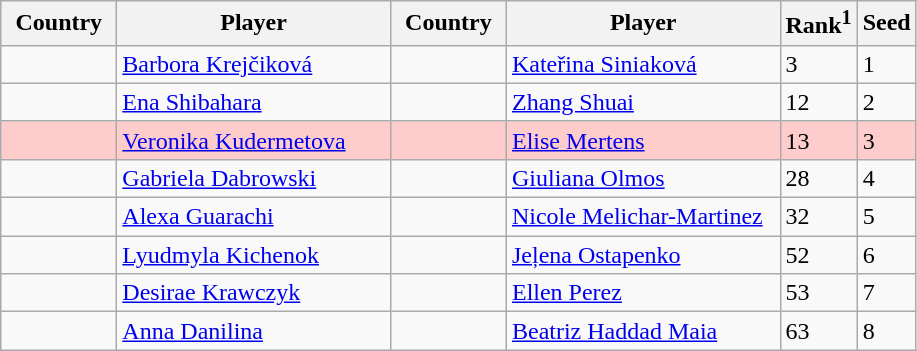<table class="sortable wikitable">
<tr>
<th width="70">Country</th>
<th width="175">Player</th>
<th width="70">Country</th>
<th width="175">Player</th>
<th>Rank<sup>1</sup></th>
<th>Seed</th>
</tr>
<tr>
<td></td>
<td><a href='#'>Barbora Krejčiková</a></td>
<td></td>
<td><a href='#'>Kateřina Siniaková</a></td>
<td>3</td>
<td>1</td>
</tr>
<tr>
<td></td>
<td><a href='#'>Ena Shibahara</a></td>
<td></td>
<td><a href='#'>Zhang Shuai</a></td>
<td>12</td>
<td>2</td>
</tr>
<tr style="background:#fcc;">
<td></td>
<td><a href='#'>Veronika Kudermetova</a></td>
<td></td>
<td><a href='#'>Elise Mertens</a></td>
<td>13</td>
<td>3</td>
</tr>
<tr>
<td></td>
<td><a href='#'>Gabriela Dabrowski</a></td>
<td></td>
<td><a href='#'>Giuliana Olmos</a></td>
<td>28</td>
<td>4</td>
</tr>
<tr>
<td></td>
<td><a href='#'>Alexa Guarachi</a></td>
<td></td>
<td><a href='#'>Nicole Melichar-Martinez</a></td>
<td>32</td>
<td>5</td>
</tr>
<tr>
<td></td>
<td><a href='#'>Lyudmyla Kichenok</a></td>
<td></td>
<td><a href='#'>Jeļena Ostapenko</a></td>
<td>52</td>
<td>6</td>
</tr>
<tr>
<td></td>
<td><a href='#'>Desirae Krawczyk</a></td>
<td></td>
<td><a href='#'>Ellen Perez</a></td>
<td>53</td>
<td>7</td>
</tr>
<tr>
<td></td>
<td><a href='#'>Anna Danilina</a></td>
<td></td>
<td><a href='#'>Beatriz Haddad Maia</a></td>
<td>63</td>
<td>8</td>
</tr>
</table>
